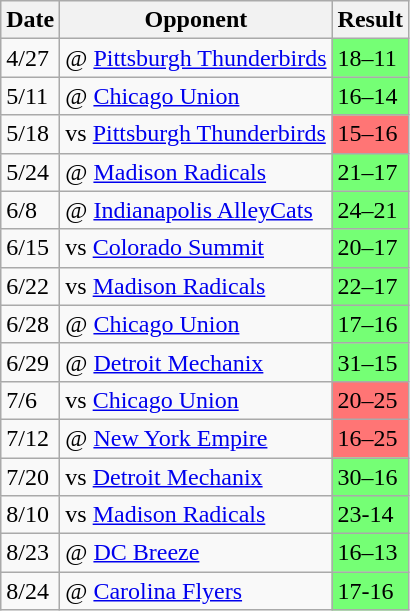<table class="wikitable">
<tr>
<th>Date</th>
<th>Opponent</th>
<th>Result</th>
</tr>
<tr>
<td>4/27</td>
<td>@ <a href='#'>Pittsburgh Thunderbirds</a></td>
<td style="background:#75FF75;">18–11</td>
</tr>
<tr>
<td>5/11</td>
<td>@ <a href='#'>Chicago Union</a></td>
<td style="background:#75FF75;">16–14</td>
</tr>
<tr>
<td>5/18</td>
<td>vs <a href='#'>Pittsburgh Thunderbirds</a></td>
<td style="background:#FF7575;">15–16</td>
</tr>
<tr>
<td>5/24</td>
<td>@ <a href='#'>Madison Radicals</a></td>
<td style="background:#75FF75;">21–17</td>
</tr>
<tr>
<td>6/8</td>
<td>@ <a href='#'>Indianapolis AlleyCats</a></td>
<td style="background:#75FF75;">24–21</td>
</tr>
<tr>
<td>6/15</td>
<td>vs <a href='#'>Colorado Summit</a></td>
<td style="background:#75FF75;">20–17</td>
</tr>
<tr>
<td>6/22</td>
<td>vs <a href='#'>Madison Radicals</a></td>
<td style="background:#75FF75;">22–17</td>
</tr>
<tr>
<td>6/28</td>
<td>@ <a href='#'>Chicago Union</a></td>
<td style="background:#75FF75;">17–16</td>
</tr>
<tr>
<td>6/29</td>
<td>@ <a href='#'>Detroit Mechanix</a></td>
<td style="background:#75FF75;">31–15</td>
</tr>
<tr>
<td>7/6</td>
<td>vs <a href='#'>Chicago Union</a></td>
<td style="background:#FF7575;">20–25</td>
</tr>
<tr>
<td>7/12</td>
<td>@ <a href='#'>New York Empire</a></td>
<td style="background:#FF7575;">16–25</td>
</tr>
<tr>
<td>7/20</td>
<td>vs <a href='#'>Detroit Mechanix</a></td>
<td style="background:#75FF75;">30–16</td>
</tr>
<tr>
<td>8/10</td>
<td>vs <a href='#'>Madison Radicals</a></td>
<td style="background:#75FF75;">23-14</td>
</tr>
<tr>
<td>8/23</td>
<td>@ <a href='#'>DC Breeze</a></td>
<td style="background:#75FF75;">16–13</td>
</tr>
<tr>
<td>8/24</td>
<td>@ <a href='#'>Carolina Flyers</a></td>
<td style="background:#75FF75;">17-16</td>
</tr>
</table>
